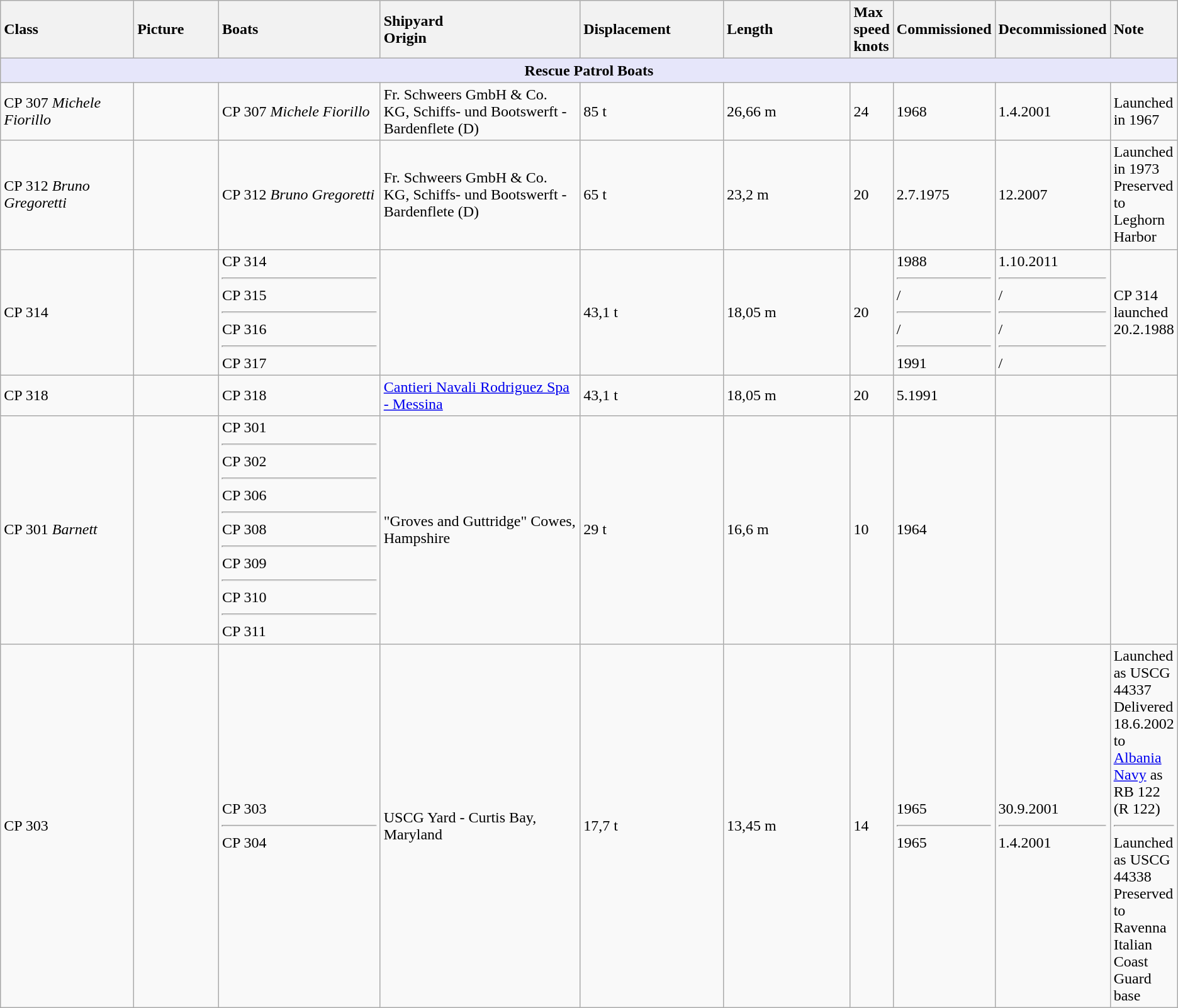<table class="wikitable">
<tr>
<th style="text-align:left; width:15%;">Class</th>
<th style="text-align:left; width:9%;">Picture</th>
<th style="text-align:left; width:19%;">Boats</th>
<th style="text-align:left; width:24%;">Shipyard<br>Origin</th>
<th style="text-align:left; width:15%;">Displacement</th>
<th style="text-align:left; width:15%;">Length</th>
<th style="text-align:left; width:15%;">Max<br>speed<br>knots</th>
<th style="text-align:left; width:20%;">Commissioned</th>
<th style="text-align:left; width:20%;">Decommissioned</th>
<th style="text-align:left; width:20%;">Note</th>
</tr>
<tr>
<th colspan="10" style="background: lavender;">Rescue Patrol Boats</th>
</tr>
<tr>
<td>CP 307 <em>Michele Fiorillo</em></td>
<td></td>
<td>CP 307 <em>Michele Fiorillo</em> </td>
<td>Fr. Schweers GmbH & Co. KG, Schiffs- und Bootswerft - Bardenflete (D)<br></td>
<td>85 t</td>
<td>26,66 m</td>
<td>24</td>
<td>1968</td>
<td>1.4.2001</td>
<td>Launched in 1967</td>
</tr>
<tr>
<td>CP 312 <em>Bruno Gregoretti</em></td>
<td></td>
<td>CP 312 <em>Bruno Gregoretti</em> </td>
<td>Fr. Schweers GmbH & Co. KG, Schiffs- und Bootswerft - Bardenflete (D)<br></td>
<td>65 t</td>
<td>23,2 m</td>
<td>20</td>
<td>2.7.1975</td>
<td>12.2007</td>
<td>Launched in 1973<br>Preserved to Leghorn Harbor</td>
</tr>
<tr>
<td>CP 314 </td>
<td></td>
<td>CP 314<hr>CP 315<hr>CP 316<hr>CP 317</td>
<td><br></td>
<td>43,1 t</td>
<td>18,05 m</td>
<td>20</td>
<td>1988<hr>/<hr>/<hr>1991</td>
<td>1.10.2011<hr>/<hr>/<hr>/</td>
<td>CP 314 launched 20.2.1988</td>
</tr>
<tr>
<td>CP 318 </td>
<td></td>
<td>CP 318</td>
<td><a href='#'>Cantieri Navali Rodriguez Spa - Messina</a><br></td>
<td>43,1 t</td>
<td>18,05 m</td>
<td>20</td>
<td>5.1991</td>
<td></td>
<td></td>
</tr>
<tr>
<td>CP 301 <em>Barnett</em> </td>
<td></td>
<td>CP 301<hr>CP 302 <hr>CP 306 <hr>CP 308 <hr>CP 309<hr>CP 310<hr>CP 311</td>
<td>"Groves and Guttridge" Cowes, Hampshire<br></td>
<td>29 t</td>
<td>16,6 m</td>
<td>10</td>
<td>1964</td>
<td></td>
<td></td>
</tr>
<tr>
<td>CP 303  </td>
<td></td>
<td>CP 303<hr>CP 304 </td>
<td>USCG Yard - Curtis Bay, Maryland<br></td>
<td>17,7 t</td>
<td>13,45 m</td>
<td>14</td>
<td>1965<hr>1965</td>
<td>30.9.2001<hr>1.4.2001</td>
<td>Launched as USCG 44337<br>Delivered 18.6.2002 to <a href='#'>Albania Navy</a> as RB 122 (R 122)<hr>Launched as USCG 44338 <br>Preserved to Ravenna Italian Coast Guard base</td>
</tr>
</table>
